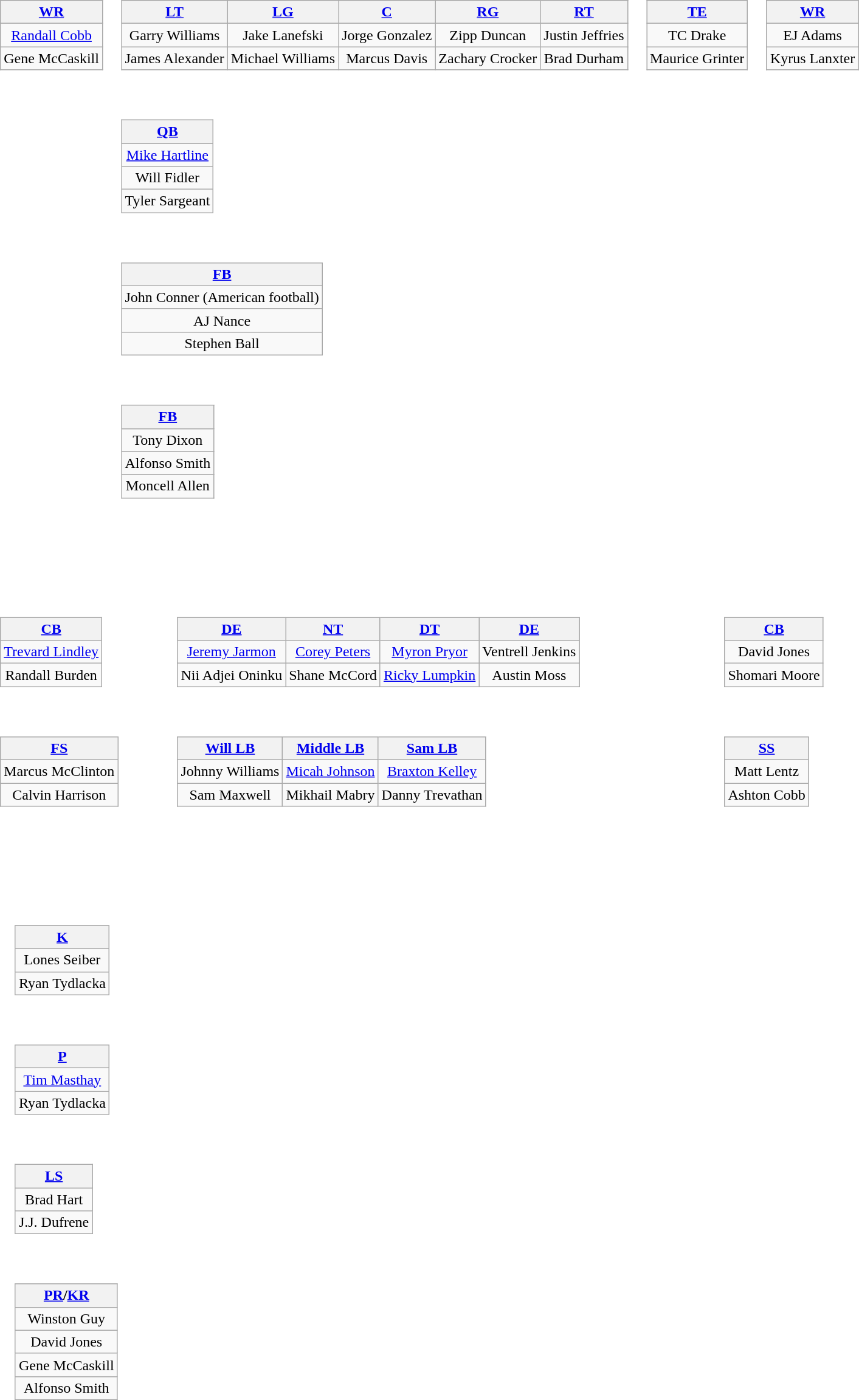<table>
<tr>
<td style="text-align:center;"><br><table style="width:100%">
<tr>
<td style="text-align:left;"><br><table class="wikitable" style="text-align:center">
<tr>
<th><a href='#'>WR</a></th>
</tr>
<tr>
<td><a href='#'>Randall Cobb</a></td>
</tr>
<tr>
<td>Gene McCaskill</td>
</tr>
</table>
</td>
<td><br><table class="wikitable" style="text-align:center">
<tr>
<th><a href='#'>LT</a></th>
<th><a href='#'>LG</a></th>
<th><a href='#'>C</a></th>
<th><a href='#'>RG</a></th>
<th><a href='#'>RT</a></th>
</tr>
<tr>
<td>Garry Williams</td>
<td>Jake Lanefski</td>
<td>Jorge Gonzalez</td>
<td>Zipp Duncan</td>
<td>Justin Jeffries</td>
</tr>
<tr>
<td>James Alexander</td>
<td>Michael Williams</td>
<td>Marcus Davis</td>
<td>Zachary Crocker</td>
<td>Brad Durham</td>
</tr>
</table>
</td>
<td><br><table class="wikitable" style="text-align:center">
<tr>
<th><a href='#'>TE</a></th>
</tr>
<tr>
<td>TC Drake</td>
</tr>
<tr>
<td>Maurice Grinter</td>
</tr>
</table>
</td>
<td style="text-align:right;"><br><table class="wikitable" style="text-align:center">
<tr>
<th><a href='#'>WR</a></th>
</tr>
<tr>
<td>EJ Adams</td>
</tr>
<tr>
<td>Kyrus Lanxter</td>
</tr>
</table>
</td>
</tr>
<tr>
<td></td>
<td style="text-align:center;"><br><table class="wikitable" style="text-align:center">
<tr>
<th><a href='#'>QB</a></th>
</tr>
<tr>
<td><a href='#'>Mike Hartline</a></td>
</tr>
<tr>
<td>Will Fidler</td>
</tr>
<tr>
<td>Tyler Sargeant</td>
</tr>
</table>
</td>
</tr>
<tr>
<td></td>
<td style="text-align:center;"><br><table class="wikitable" style="text-align:center">
<tr>
<th><a href='#'>FB</a></th>
</tr>
<tr>
<td>John Conner (American football)</td>
</tr>
<tr>
<td>AJ Nance</td>
</tr>
<tr>
<td>Stephen Ball</td>
</tr>
</table>
</td>
</tr>
<tr>
<td></td>
<td style="text-align:center;"><br><table class="wikitable" style="text-align:center">
<tr>
<th><a href='#'>FB</a></th>
</tr>
<tr>
<td>Tony Dixon</td>
</tr>
<tr>
<td>Alfonso Smith</td>
</tr>
<tr>
<td>Moncell Allen</td>
</tr>
</table>
</td>
</tr>
</table>
</td>
</tr>
<tr>
<td style="height:3em"></td>
</tr>
<tr>
<td style="text-align:center;"><br><table style="width:100%">
<tr>
<td style="text-align:left;"><br><table class="wikitable" style="text-align:center">
<tr>
<th><a href='#'>CB</a></th>
</tr>
<tr>
<td><a href='#'>Trevard Lindley</a></td>
</tr>
<tr>
<td>Randall Burden</td>
</tr>
</table>
</td>
<td style="text-align:center;"><br><table class="wikitable" style="text-align:center">
<tr>
<th><a href='#'>DE</a></th>
<th><a href='#'>NT</a></th>
<th><a href='#'>DT</a></th>
<th><a href='#'>DE</a></th>
</tr>
<tr>
<td><a href='#'>Jeremy Jarmon</a></td>
<td><a href='#'>Corey Peters</a></td>
<td><a href='#'>Myron Pryor</a></td>
<td>Ventrell Jenkins</td>
</tr>
<tr>
<td>Nii Adjei Oninku</td>
<td>Shane McCord</td>
<td><a href='#'>Ricky Lumpkin</a></td>
<td>Austin Moss</td>
</tr>
</table>
</td>
<td style="text-align:right;"><br><table class="wikitable" style="text-align:center">
<tr>
<th><a href='#'>CB</a></th>
</tr>
<tr>
<td>David Jones</td>
</tr>
<tr>
<td>Shomari Moore</td>
</tr>
</table>
</td>
</tr>
<tr>
<td style="text-align:right;"><br><table class="wikitable" style="text-align:center">
<tr>
<th><a href='#'>FS</a></th>
</tr>
<tr>
<td>Marcus McClinton</td>
</tr>
<tr>
<td>Calvin Harrison</td>
</tr>
</table>
</td>
<td style="text-align:center;"><br><table class="wikitable" style="text-align:center">
<tr>
<th><a href='#'>Will LB</a></th>
<th><a href='#'>Middle LB</a></th>
<th><a href='#'>Sam LB</a></th>
</tr>
<tr>
<td>Johnny Williams</td>
<td><a href='#'>Micah Johnson</a></td>
<td><a href='#'>Braxton Kelley</a></td>
</tr>
<tr>
<td>Sam Maxwell</td>
<td>Mikhail Mabry</td>
<td>Danny Trevathan</td>
</tr>
</table>
</td>
<td style="text-align:left;"><br><table class="wikitable" style="text-align:center">
<tr>
<th><a href='#'>SS</a></th>
</tr>
<tr>
<td>Matt Lentz</td>
</tr>
<tr>
<td>Ashton Cobb</td>
</tr>
</table>
</td>
</tr>
</table>
</td>
</tr>
<tr>
<td style="height:3em"></td>
</tr>
<tr>
<td style="text-align:center;"><br><table style="width:100%">
<tr>
<td></td>
<td style="text-align:center;"><br><table class="wikitable" style="text-align:center">
<tr>
<th><a href='#'>K</a></th>
</tr>
<tr>
<td>Lones Seiber</td>
</tr>
<tr>
<td>Ryan Tydlacka</td>
</tr>
</table>
</td>
</tr>
<tr>
<td></td>
<td style="text-align:center;"><br><table class="wikitable" style="text-align:center">
<tr>
<th><a href='#'>P</a></th>
</tr>
<tr>
<td><a href='#'>Tim Masthay</a></td>
</tr>
<tr>
<td>Ryan Tydlacka</td>
</tr>
</table>
</td>
</tr>
<tr>
<td></td>
<td style="text-align:center;"><br><table class="wikitable" style="text-align:center">
<tr>
<th><a href='#'>LS</a></th>
</tr>
<tr>
<td>Brad Hart</td>
</tr>
<tr>
<td>J.J. Dufrene</td>
</tr>
</table>
</td>
</tr>
<tr>
<td></td>
<td style="text-align:center;"><br><table class="wikitable" style="text-align:center">
<tr>
<th><a href='#'>PR</a>/<a href='#'>KR</a></th>
</tr>
<tr>
<td>Winston Guy</td>
</tr>
<tr>
<td>David Jones</td>
</tr>
<tr>
<td>Gene McCaskill</td>
</tr>
<tr>
<td>Alfonso Smith</td>
</tr>
</table>
</td>
</tr>
</table>
</td>
</tr>
</table>
